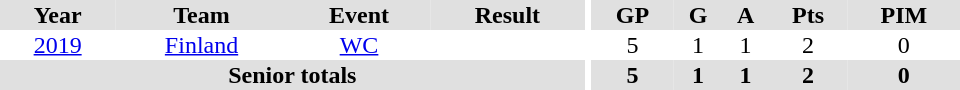<table border="0" cellpadding="1" cellspacing="0" ID="Table3" style="text-align:center; width:40em">
<tr ALIGN="center" bgcolor="#e0e0e0">
<th>Year</th>
<th>Team</th>
<th>Event</th>
<th>Result</th>
<th rowspan="99" bgcolor="#ffffff"></th>
<th>GP</th>
<th>G</th>
<th>A</th>
<th>Pts</th>
<th>PIM</th>
</tr>
<tr>
<td><a href='#'>2019</a></td>
<td><a href='#'>Finland</a></td>
<td><a href='#'>WC</a></td>
<td></td>
<td>5</td>
<td>1</td>
<td>1</td>
<td>2</td>
<td>0</td>
</tr>
<tr bgcolor="#e0e0e0">
<th colspan="4">Senior totals</th>
<th>5</th>
<th>1</th>
<th>1</th>
<th>2</th>
<th>0</th>
</tr>
</table>
